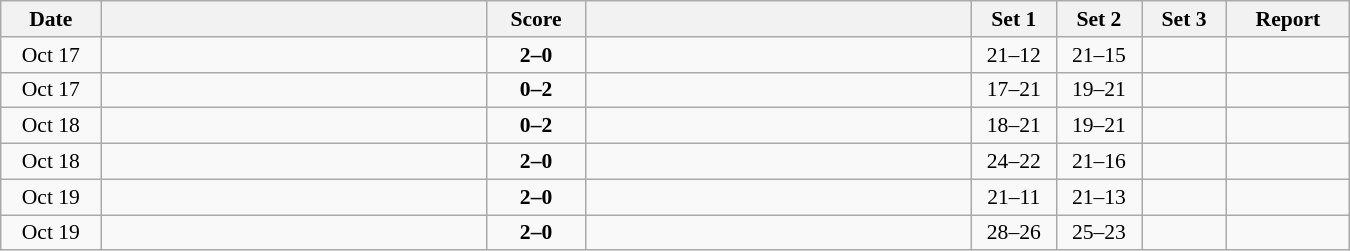<table class="wikitable" style="text-align: center; font-size:90% ">
<tr>
<th width="60">Date</th>
<th align="right" width="250"></th>
<th width="60">Score</th>
<th align="left" width="250"></th>
<th width="50">Set 1</th>
<th width="50">Set 2</th>
<th width="50">Set 3</th>
<th width="75">Report</th>
</tr>
<tr>
<td>Oct 17</td>
<td align=left><strong></strong></td>
<td align=center><strong>2–0</strong></td>
<td align=left></td>
<td>21–12</td>
<td>21–15</td>
<td></td>
<td></td>
</tr>
<tr>
<td>Oct 17</td>
<td align=left></td>
<td align=center><strong>0–2</strong></td>
<td align=left><strong></strong></td>
<td>17–21</td>
<td>19–21</td>
<td></td>
<td></td>
</tr>
<tr>
<td>Oct 18</td>
<td align=left></td>
<td align=center><strong>0–2</strong></td>
<td align=left><strong></strong></td>
<td>18–21</td>
<td>19–21</td>
<td></td>
<td></td>
</tr>
<tr>
<td>Oct 18</td>
<td align=left><strong></strong></td>
<td align=center><strong>2–0</strong></td>
<td align=left></td>
<td>24–22</td>
<td>21–16</td>
<td></td>
<td></td>
</tr>
<tr>
<td>Oct 19</td>
<td align=left><strong></strong></td>
<td align=center><strong>2–0</strong></td>
<td align=left></td>
<td>21–11</td>
<td>21–13</td>
<td></td>
<td></td>
</tr>
<tr>
<td>Oct 19</td>
<td align=left><strong></strong></td>
<td align=center><strong>2–0</strong></td>
<td align=left></td>
<td>28–26</td>
<td>25–23</td>
<td></td>
<td></td>
</tr>
</table>
